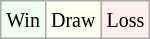<table class="wikitable">
<tr>
<td style="background-color: #EEFFEE;"><small>Win</small></td>
<td style="background-color: #FFFFEE;"><small>Draw</small></td>
<td style="background-color: #FFEEEE;"><small>Loss</small></td>
</tr>
</table>
